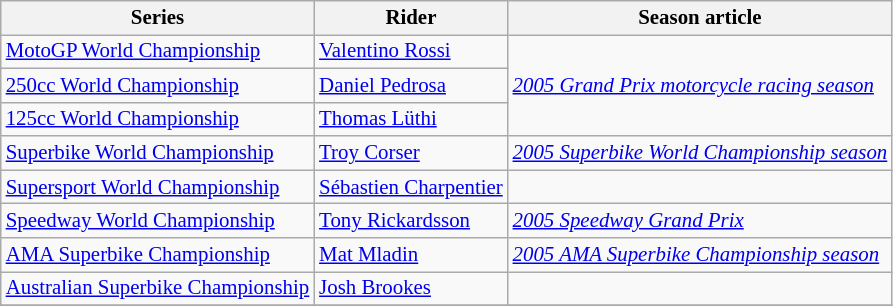<table class="wikitable" style="font-size: 87%;">
<tr>
<th>Series</th>
<th>Rider</th>
<th>Season article</th>
</tr>
<tr>
<td><a href='#'>MotoGP World Championship</a></td>
<td> <a href='#'>Valentino Rossi</a></td>
<td rowspan=3><em><a href='#'>2005 Grand Prix motorcycle racing season</a></em></td>
</tr>
<tr>
<td><a href='#'>250cc World Championship</a></td>
<td> <a href='#'>Daniel Pedrosa</a></td>
</tr>
<tr>
<td><a href='#'>125cc World Championship</a></td>
<td> <a href='#'>Thomas Lüthi</a></td>
</tr>
<tr>
<td><a href='#'>Superbike World Championship</a></td>
<td> <a href='#'>Troy Corser</a></td>
<td><em><a href='#'>2005 Superbike World Championship season</a></em></td>
</tr>
<tr>
<td><a href='#'>Supersport World Championship</a></td>
<td> <a href='#'>Sébastien Charpentier</a></td>
<td></td>
</tr>
<tr>
<td><a href='#'>Speedway World Championship</a></td>
<td> <a href='#'>Tony Rickardsson</a></td>
<td><em><a href='#'>2005 Speedway Grand Prix</a></em></td>
</tr>
<tr>
<td><a href='#'>AMA Superbike Championship</a></td>
<td> <a href='#'>Mat Mladin</a></td>
<td><em><a href='#'>2005 AMA Superbike Championship season</a></em></td>
</tr>
<tr>
<td><a href='#'>Australian Superbike Championship</a></td>
<td> <a href='#'>Josh Brookes</a></td>
<td></td>
</tr>
<tr>
</tr>
</table>
